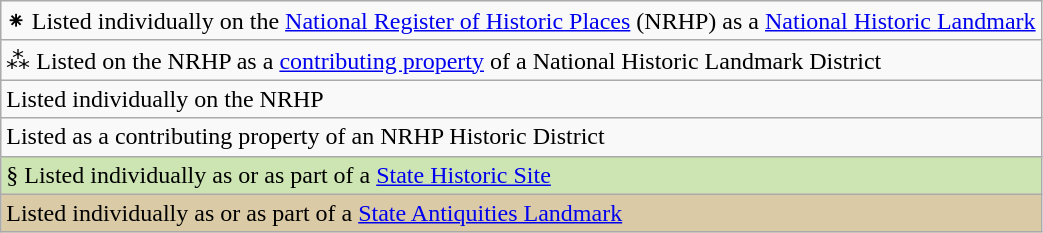<table class="wikitable">
<tr>
<td>⁕ Listed individually on the <a href='#'>National Register of Historic Places</a> (NRHP) as a <a href='#'>National Historic Landmark</a></td>
</tr>
<tr>
<td>⁂ Listed on the NRHP as a <a href='#'>contributing property</a> of a National Historic Landmark District</td>
</tr>
<tr>
<td> Listed individually on the NRHP</td>
</tr>
<tr>
<td> Listed as a contributing property of an NRHP Historic District</td>
</tr>
<tr>
<td style="background: #CDE5B2">§ Listed individually as or as part of a <a href='#'>State Historic Site</a></td>
</tr>
<tr>
<td style="background: #DACAA5"> Listed individually as or as part of a <a href='#'>State Antiquities Landmark</a></td>
</tr>
</table>
